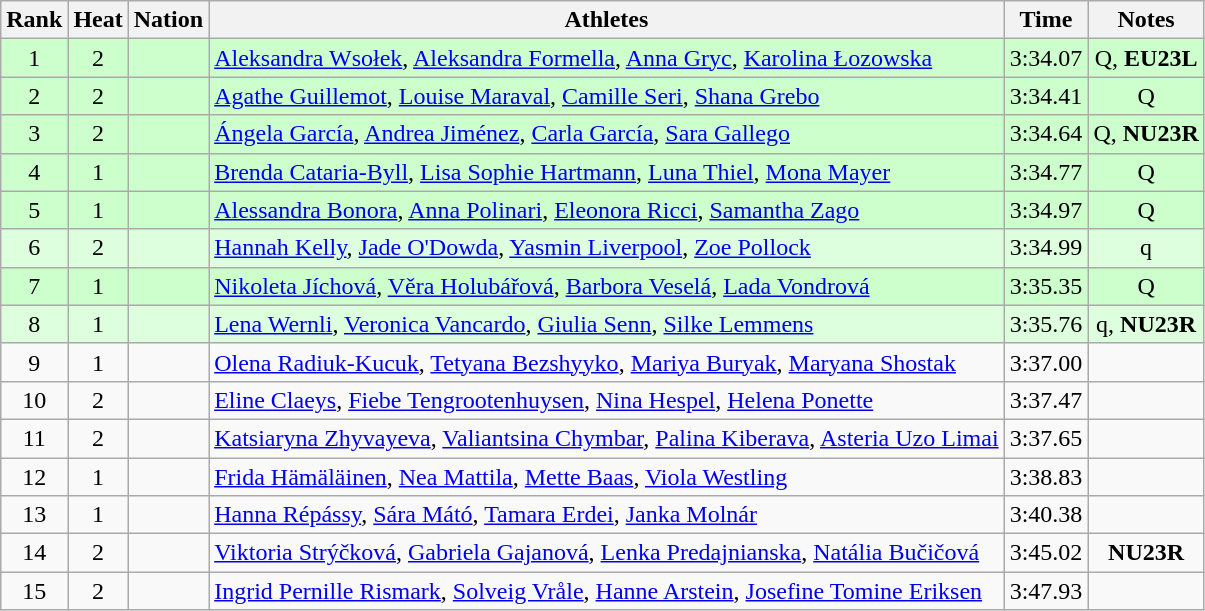<table class="wikitable sortable" style="text-align:center;">
<tr>
<th>Rank</th>
<th>Heat</th>
<th>Nation</th>
<th>Athletes</th>
<th>Time</th>
<th>Notes</th>
</tr>
<tr bgcolor=ccffcc>
<td>1</td>
<td>2</td>
<td align=left></td>
<td align=left><a href='#'>Aleksandra Wsołek</a>, <a href='#'>Aleksandra Formella</a>, <a href='#'>Anna Gryc</a>, <a href='#'>Karolina Łozowska</a></td>
<td>3:34.07</td>
<td>Q, <strong>EU23L</strong></td>
</tr>
<tr bgcolor=ccffcc>
<td>2</td>
<td>2</td>
<td align=left></td>
<td align=left><a href='#'>Agathe Guillemot</a>, <a href='#'>Louise Maraval</a>, <a href='#'>Camille Seri</a>, <a href='#'>Shana Grebo</a></td>
<td>3:34.41</td>
<td>Q</td>
</tr>
<tr bgcolor=ccffcc>
<td>3</td>
<td>2</td>
<td align=left></td>
<td align=left><a href='#'>Ángela García</a>, <a href='#'>Andrea Jiménez</a>, <a href='#'>Carla García</a>, <a href='#'>Sara Gallego</a></td>
<td>3:34.64</td>
<td>Q, <strong>NU23R</strong></td>
</tr>
<tr bgcolor=ccffcc>
<td>4</td>
<td>1</td>
<td align=left></td>
<td align=left><a href='#'>Brenda Cataria-Byll</a>, <a href='#'>Lisa Sophie Hartmann</a>, <a href='#'>Luna Thiel</a>, <a href='#'>Mona Mayer</a></td>
<td>3:34.77</td>
<td>Q</td>
</tr>
<tr bgcolor=ccffcc>
<td>5</td>
<td>1</td>
<td align=left></td>
<td align=left><a href='#'>Alessandra Bonora</a>, <a href='#'>Anna Polinari</a>, <a href='#'>Eleonora Ricci</a>, <a href='#'>Samantha Zago</a></td>
<td>3:34.97</td>
<td>Q</td>
</tr>
<tr bgcolor=ddffdd>
<td>6</td>
<td>2</td>
<td align=left></td>
<td align=left><a href='#'>Hannah Kelly</a>, <a href='#'>Jade O'Dowda</a>, <a href='#'>Yasmin Liverpool</a>, <a href='#'>Zoe Pollock</a></td>
<td>3:34.99</td>
<td>q</td>
</tr>
<tr bgcolor=ccffcc>
<td>7</td>
<td>1</td>
<td align=left></td>
<td align=left><a href='#'>Nikoleta Jíchová</a>, <a href='#'>Věra Holubářová</a>, <a href='#'>Barbora Veselá</a>, <a href='#'>Lada Vondrová</a></td>
<td>3:35.35</td>
<td>Q</td>
</tr>
<tr bgcolor=ddffdd>
<td>8</td>
<td>1</td>
<td align=left></td>
<td align=left><a href='#'>Lena Wernli</a>, <a href='#'>Veronica Vancardo</a>, <a href='#'>Giulia Senn</a>, <a href='#'>Silke Lemmens</a></td>
<td>3:35.76</td>
<td>q, <strong>NU23R</strong></td>
</tr>
<tr>
<td>9</td>
<td>1</td>
<td align=left></td>
<td align=left><a href='#'>Olena Radiuk-Kucuk</a>, <a href='#'>Tetyana Bezshyyko</a>, <a href='#'>Mariya Buryak</a>, <a href='#'>Maryana Shostak</a></td>
<td>3:37.00</td>
<td></td>
</tr>
<tr>
<td>10</td>
<td>2</td>
<td align=left></td>
<td align=left><a href='#'>Eline Claeys</a>, <a href='#'>Fiebe Tengrootenhuysen</a>, <a href='#'>Nina Hespel</a>, <a href='#'>Helena Ponette</a></td>
<td>3:37.47</td>
<td></td>
</tr>
<tr>
<td>11</td>
<td>2</td>
<td align=left></td>
<td align=left><a href='#'>Katsiaryna Zhyvayeva</a>, <a href='#'>Valiantsina Chymbar</a>, <a href='#'>Palina Kiberava</a>, <a href='#'>Asteria Uzo Limai</a></td>
<td>3:37.65</td>
<td></td>
</tr>
<tr>
<td>12</td>
<td>1</td>
<td align=left></td>
<td align=left><a href='#'>Frida Hämäläinen</a>, <a href='#'>Nea Mattila</a>, <a href='#'>Mette Baas</a>, <a href='#'>Viola Westling</a></td>
<td>3:38.83</td>
<td></td>
</tr>
<tr>
<td>13</td>
<td>1</td>
<td align=left></td>
<td align=left><a href='#'>Hanna Répássy</a>, <a href='#'>Sára Mátó</a>, <a href='#'>Tamara Erdei</a>, <a href='#'>Janka Molnár</a></td>
<td>3:40.38</td>
<td></td>
</tr>
<tr>
<td>14</td>
<td>2</td>
<td align=left></td>
<td align=left><a href='#'>Viktoria Strýčková</a>, <a href='#'>Gabriela Gajanová</a>, <a href='#'>Lenka Predajnianska</a>, <a href='#'>Natália Bučičová</a></td>
<td>3:45.02</td>
<td><strong>NU23R</strong></td>
</tr>
<tr>
<td>15</td>
<td>2</td>
<td align=left></td>
<td align=left><a href='#'>Ingrid Pernille Rismark</a>, <a href='#'>Solveig Vråle</a>, <a href='#'>Hanne Arstein</a>, <a href='#'>Josefine Tomine Eriksen</a></td>
<td>3:47.93</td>
<td></td>
</tr>
</table>
